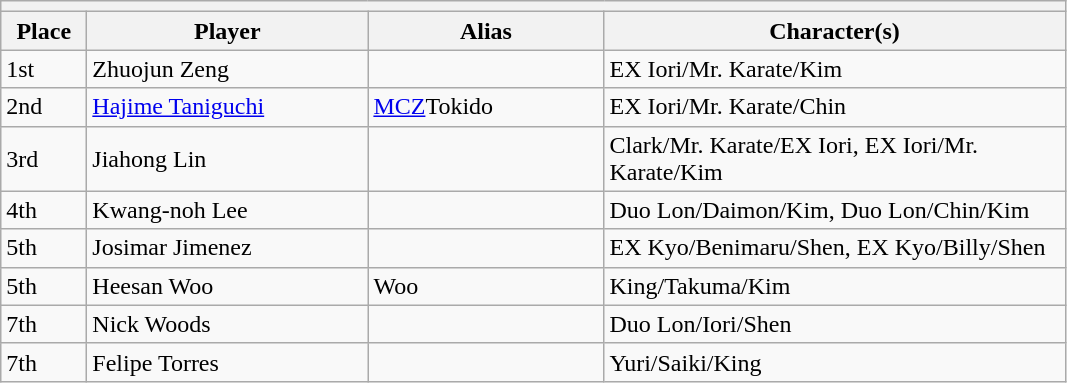<table class="wikitable">
<tr>
<th colspan=4></th>
</tr>
<tr>
<th style="width:50px;">Place</th>
<th style="width:180px;">Player</th>
<th style="width:150px;">Alias</th>
<th style="width:300px;">Character(s)</th>
</tr>
<tr>
<td>1st</td>
<td> Zhuojun Zeng</td>
<td></td>
<td>EX Iori/Mr. Karate/Kim</td>
</tr>
<tr>
<td>2nd</td>
<td> <a href='#'>Hajime Taniguchi</a></td>
<td><a href='#'>MCZ</a>Tokido</td>
<td>EX Iori/Mr. Karate/Chin</td>
</tr>
<tr>
<td>3rd</td>
<td> Jiahong Lin</td>
<td></td>
<td>Clark/Mr. Karate/EX Iori, EX Iori/Mr. Karate/Kim</td>
</tr>
<tr>
<td>4th</td>
<td> Kwang-noh Lee</td>
<td></td>
<td>Duo Lon/Daimon/Kim, Duo Lon/Chin/Kim</td>
</tr>
<tr>
<td>5th</td>
<td> Josimar Jimenez</td>
<td></td>
<td>EX Kyo/Benimaru/Shen, EX Kyo/Billy/Shen</td>
</tr>
<tr>
<td>5th</td>
<td> Heesan Woo</td>
<td>Woo</td>
<td>King/Takuma/Kim</td>
</tr>
<tr>
<td>7th</td>
<td> Nick Woods</td>
<td></td>
<td>Duo Lon/Iori/Shen</td>
</tr>
<tr>
<td>7th</td>
<td> Felipe Torres</td>
<td></td>
<td>Yuri/Saiki/King</td>
</tr>
</table>
